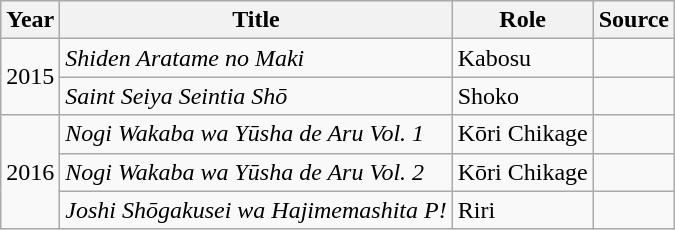<table class="wikitable sortable plainrowheaders">
<tr>
<th>Year</th>
<th>Title</th>
<th>Role</th>
<th class="unsortable">Source</th>
</tr>
<tr>
<td rowspan="2" align="center">2015</td>
<td><em>Shiden Aratame no Maki</em></td>
<td>Kabosu</td>
<td></td>
</tr>
<tr>
<td><em>Saint Seiya Seintia Shō</em></td>
<td>Shoko</td>
<td></td>
</tr>
<tr>
<td rowspan="3" align="center">2016</td>
<td><em>Nogi Wakaba wa Yūsha de Aru Vol. 1</em></td>
<td>Kōri Chikage</td>
<td></td>
</tr>
<tr>
<td><em>Nogi Wakaba wa Yūsha de Aru Vol. 2</em></td>
<td>Kōri Chikage</td>
<td></td>
</tr>
<tr>
<td><em>Joshi Shōgakusei wa Hajimemashita P!</em></td>
<td>Riri</td>
<td></td>
</tr>
</table>
